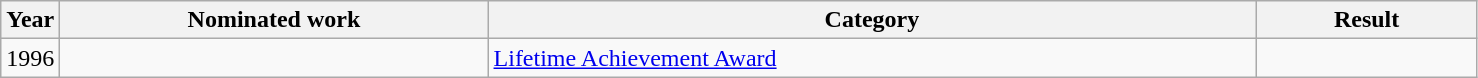<table class=wikitable>
<tr>
<th width=4%>Year</th>
<th width=29%>Nominated work</th>
<th width=52%>Category</th>
<th width=15%>Result</th>
</tr>
<tr>
<td align=center>1996</td>
<td></td>
<td rowspan=7><a href='#'>Lifetime Achievement Award</a></td>
<td></td>
</tr>
</table>
